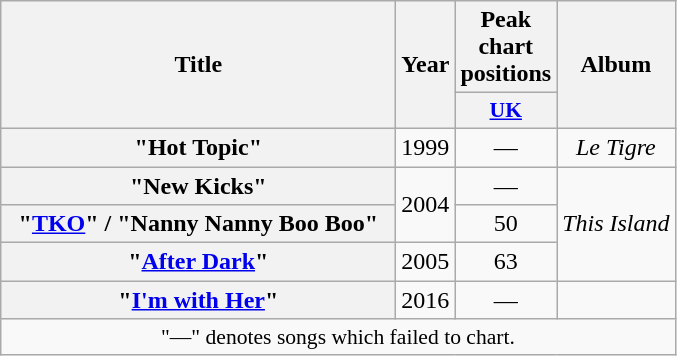<table class="wikitable plainrowheaders" style="text-align:center;">
<tr>
<th scope="col" rowspan="2" style="width:16em;">Title</th>
<th scope="col" rowspan="2">Year</th>
<th scope="col" colspan="1">Peak chart positions</th>
<th scope="col" rowspan="2">Album</th>
</tr>
<tr>
<th scope="col" style="width:3em;font-size:90%;"><a href='#'>UK</a></th>
</tr>
<tr>
<th scope="row">"Hot Topic"</th>
<td>1999</td>
<td>—</td>
<td><em>Le Tigre</em></td>
</tr>
<tr>
<th scope="row">"New Kicks"</th>
<td rowspan="2">2004</td>
<td>—</td>
<td rowspan="3"><em>This Island</em></td>
</tr>
<tr>
<th scope="row">"<a href='#'>TKO</a>" / "Nanny Nanny Boo Boo"</th>
<td>50</td>
</tr>
<tr>
<th scope="row">"<a href='#'>After Dark</a>"</th>
<td>2005</td>
<td>63</td>
</tr>
<tr>
<th scope="row">"<a href='#'>I'm with Her</a>"</th>
<td>2016</td>
<td>—</td>
<td></td>
</tr>
<tr>
<td colspan="8" style="text-align:center; font-size:90%;">"—" denotes songs which failed to chart.</td>
</tr>
</table>
